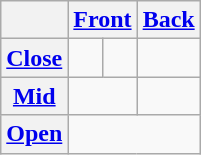<table class="wikitable" style="text-align:center">
<tr>
<th></th>
<th colspan="2"><a href='#'>Front</a></th>
<th><a href='#'>Back</a></th>
</tr>
<tr>
<th><a href='#'>Close</a></th>
<td> </td>
<td></td>
<td></td>
</tr>
<tr>
<th><a href='#'>Mid</a></th>
<td colspan="2"></td>
<td> </td>
</tr>
<tr>
<th><a href='#'>Open</a></th>
<td colspan="3"> </td>
</tr>
</table>
